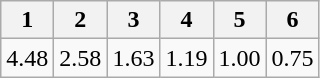<table class="wikitable">
<tr>
<th>1</th>
<th>2</th>
<th>3</th>
<th>4</th>
<th>5</th>
<th>6</th>
</tr>
<tr>
<td>4.48</td>
<td>2.58</td>
<td>1.63</td>
<td>1.19</td>
<td>1.00</td>
<td>0.75</td>
</tr>
</table>
